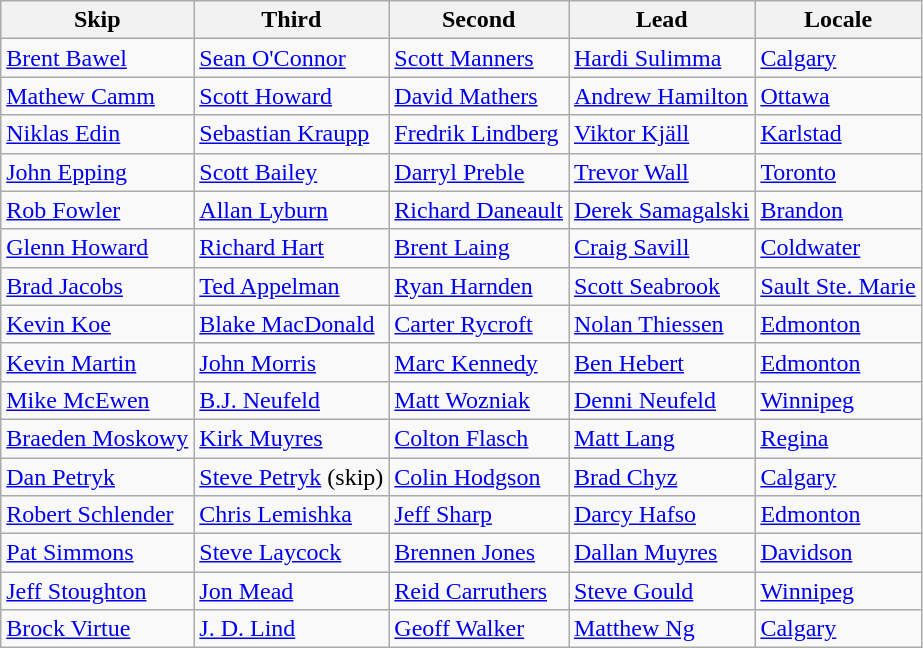<table class="wikitable">
<tr>
<th>Skip</th>
<th>Third</th>
<th>Second</th>
<th>Lead</th>
<th>Locale</th>
</tr>
<tr>
<td><a href='#'>Brent Bawel</a></td>
<td><a href='#'>Sean O'Connor</a></td>
<td><a href='#'>Scott Manners</a></td>
<td><a href='#'>Hardi Sulimma</a></td>
<td> <a href='#'>Calgary</a></td>
</tr>
<tr>
<td><a href='#'>Mathew Camm</a></td>
<td><a href='#'>Scott Howard</a></td>
<td><a href='#'>David Mathers</a></td>
<td><a href='#'>Andrew Hamilton</a></td>
<td> <a href='#'>Ottawa</a></td>
</tr>
<tr>
<td><a href='#'>Niklas Edin</a></td>
<td><a href='#'>Sebastian Kraupp</a></td>
<td><a href='#'>Fredrik Lindberg</a></td>
<td><a href='#'>Viktor Kjäll</a></td>
<td> <a href='#'>Karlstad</a></td>
</tr>
<tr>
<td><a href='#'>John Epping</a></td>
<td><a href='#'>Scott Bailey</a></td>
<td><a href='#'>Darryl Preble</a></td>
<td><a href='#'>Trevor Wall</a></td>
<td> <a href='#'>Toronto</a></td>
</tr>
<tr>
<td><a href='#'>Rob Fowler</a></td>
<td><a href='#'>Allan Lyburn</a></td>
<td><a href='#'>Richard Daneault</a></td>
<td><a href='#'>Derek Samagalski</a></td>
<td> <a href='#'>Brandon</a></td>
</tr>
<tr>
<td><a href='#'>Glenn Howard</a></td>
<td><a href='#'>Richard Hart</a></td>
<td><a href='#'>Brent Laing</a></td>
<td><a href='#'>Craig Savill</a></td>
<td> <a href='#'>Coldwater</a></td>
</tr>
<tr>
<td><a href='#'>Brad Jacobs</a></td>
<td><a href='#'>Ted Appelman</a></td>
<td><a href='#'>Ryan Harnden</a></td>
<td><a href='#'>Scott Seabrook</a></td>
<td> <a href='#'>Sault Ste. Marie</a></td>
</tr>
<tr>
<td><a href='#'>Kevin Koe</a></td>
<td><a href='#'>Blake MacDonald</a></td>
<td><a href='#'>Carter Rycroft</a></td>
<td><a href='#'>Nolan Thiessen</a></td>
<td> <a href='#'>Edmonton</a></td>
</tr>
<tr>
<td><a href='#'>Kevin Martin</a></td>
<td><a href='#'>John Morris</a></td>
<td><a href='#'>Marc Kennedy</a></td>
<td><a href='#'>Ben Hebert</a></td>
<td> <a href='#'>Edmonton</a></td>
</tr>
<tr>
<td><a href='#'>Mike McEwen</a></td>
<td><a href='#'>B.J. Neufeld</a></td>
<td><a href='#'>Matt Wozniak</a></td>
<td><a href='#'>Denni Neufeld</a></td>
<td> <a href='#'>Winnipeg</a></td>
</tr>
<tr>
<td><a href='#'>Braeden Moskowy</a></td>
<td><a href='#'>Kirk Muyres</a></td>
<td><a href='#'>Colton Flasch</a></td>
<td><a href='#'>Matt Lang</a></td>
<td> <a href='#'>Regina</a></td>
</tr>
<tr>
<td><a href='#'>Dan Petryk</a></td>
<td><a href='#'>Steve Petryk</a> (skip)</td>
<td><a href='#'>Colin Hodgson</a></td>
<td><a href='#'>Brad Chyz</a></td>
<td> <a href='#'>Calgary</a></td>
</tr>
<tr>
<td><a href='#'>Robert Schlender</a></td>
<td><a href='#'>Chris Lemishka</a></td>
<td><a href='#'>Jeff Sharp</a></td>
<td><a href='#'>Darcy Hafso</a></td>
<td> <a href='#'>Edmonton</a></td>
</tr>
<tr>
<td><a href='#'>Pat Simmons</a></td>
<td><a href='#'>Steve Laycock</a></td>
<td><a href='#'>Brennen Jones</a></td>
<td><a href='#'>Dallan Muyres</a></td>
<td> <a href='#'>Davidson</a></td>
</tr>
<tr>
<td><a href='#'>Jeff Stoughton</a></td>
<td><a href='#'>Jon Mead</a></td>
<td><a href='#'>Reid Carruthers</a></td>
<td><a href='#'>Steve Gould</a></td>
<td> <a href='#'>Winnipeg</a></td>
</tr>
<tr>
<td><a href='#'>Brock Virtue</a></td>
<td><a href='#'>J. D. Lind</a></td>
<td><a href='#'>Geoff Walker</a></td>
<td><a href='#'>Matthew Ng</a></td>
<td> <a href='#'>Calgary</a></td>
</tr>
</table>
